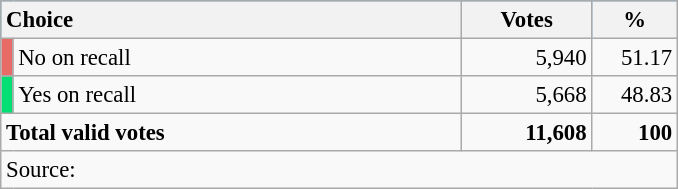<table class="wikitable" style="text-align:right;margin-right:1em; font-size:95%">
<tr style="background:#09a8ff; text-align:center;">
<th colspan="2" style="text-align:left; width:300px;">Choice</th>
<th style="width:80px;">Votes</th>
<th style="width:50px;">%</th>
</tr>
<tr>
<td style="background: rgb(233, 107, 103);"></td>
<td style="text-align:left;">No on recall</td>
<td>5,940</td>
<td>51.17</td>
</tr>
<tr>
<td style="background: rgb(1, 223, 116); width:1px"></td>
<td style="text-align:left;">Yes on recall</td>
<td>5,668</td>
<td>48.83</td>
</tr>
<tr>
<td style="text-align:left;" colspan="2"><strong>Total valid votes</strong></td>
<td><strong>11,608</strong></td>
<td><strong>100</strong></td>
</tr>
<tr>
<td colspan=4 style="text-align:left;">Source:</td>
</tr>
</table>
